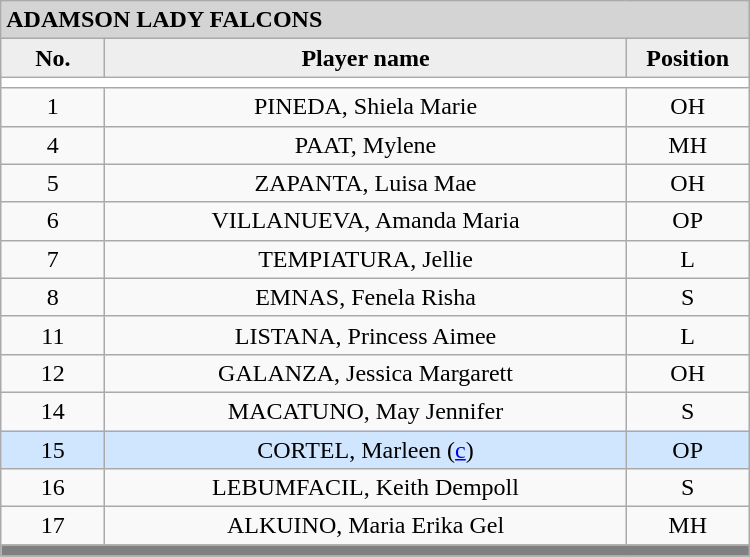<table class='wikitable mw-collapsible mw-collapsed' style='text-align: center; width: 500px; border: none;'>
<tr>
<th style="background:#D4D4D4; text-align:left;" colspan=3> ADAMSON LADY FALCONS</th>
</tr>
<tr style="background:#EEEEEE; font-weight:bold;">
<td width=10%>No.</td>
<td width=50%>Player name</td>
<td width=10%>Position</td>
</tr>
<tr style="background:#FFFFFF;">
<td colspan=3 align=center></td>
</tr>
<tr>
<td align=center>1</td>
<td>PINEDA, Shiela Marie</td>
<td align=center>OH</td>
</tr>
<tr>
<td align=center>4</td>
<td>PAAT, Mylene</td>
<td align=center>MH</td>
</tr>
<tr>
<td align=center>5</td>
<td>ZAPANTA, Luisa Mae</td>
<td align=center>OH</td>
</tr>
<tr>
<td align=center>6</td>
<td>VILLANUEVA, Amanda Maria</td>
<td align=center>OP</td>
</tr>
<tr>
<td align=center>7</td>
<td>TEMPIATURA, Jellie</td>
<td align=center>L</td>
</tr>
<tr>
<td align=center>8</td>
<td>EMNAS, Fenela Risha</td>
<td align=center>S</td>
</tr>
<tr>
<td align=center>11</td>
<td>LISTANA, Princess Aimee</td>
<td align=center>L</td>
</tr>
<tr>
<td align=center>12</td>
<td>GALANZA, Jessica Margarett</td>
<td align=center>OH</td>
</tr>
<tr>
<td align=center>14</td>
<td>MACATUNO, May Jennifer</td>
<td align=center>S</td>
</tr>
<tr bgcolor=#D0E6FF>
<td align=center>15</td>
<td>CORTEL, Marleen (<a href='#'>c</a>)</td>
<td align=center>OP</td>
</tr>
<tr>
<td align=center>16</td>
<td>LEBUMFACIL, Keith Dempoll</td>
<td align=center>S</td>
</tr>
<tr>
<td align=center>17</td>
<td>ALKUINO, Maria Erika Gel</td>
<td align=center>MH</td>
</tr>
<tr>
<th style="background:gray;" colspan=3></th>
</tr>
<tr>
</tr>
</table>
